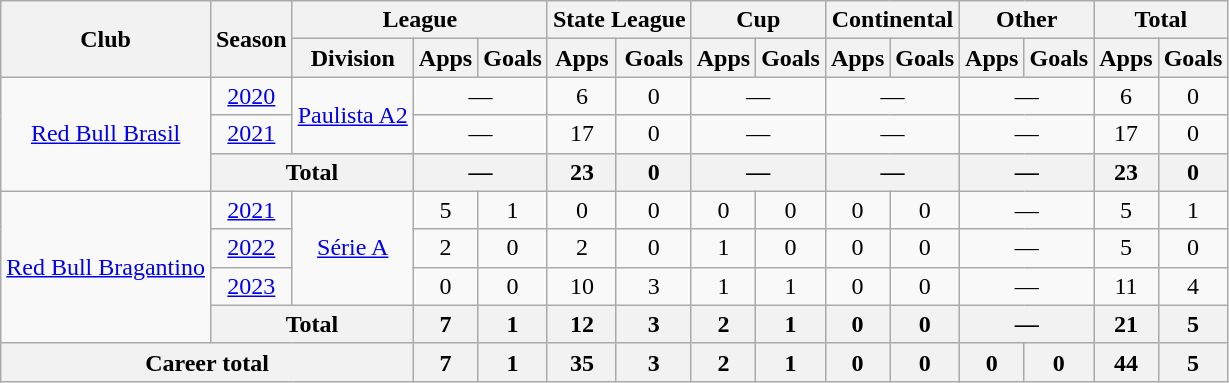<table class="wikitable" style="text-align: center">
<tr>
<th rowspan="2">Club</th>
<th rowspan="2">Season</th>
<th colspan="3">League</th>
<th colspan="2">State League</th>
<th colspan="2">Cup</th>
<th colspan="2">Continental</th>
<th colspan="2">Other</th>
<th colspan="2">Total</th>
</tr>
<tr>
<th>Division</th>
<th>Apps</th>
<th>Goals</th>
<th>Apps</th>
<th>Goals</th>
<th>Apps</th>
<th>Goals</th>
<th>Apps</th>
<th>Goals</th>
<th>Apps</th>
<th>Goals</th>
<th>Apps</th>
<th>Goals</th>
</tr>
<tr>
<td rowspan=3><a href='#'>Red Bull Brasil</a></td>
<td><a href='#'>2020</a></td>
<td rowspan=2><a href='#'>Paulista A2</a></td>
<td colspan=2>—</td>
<td>6</td>
<td>0</td>
<td colspan="2">—</td>
<td colspan="2">—</td>
<td colspan="2">—</td>
<td>6</td>
<td>0</td>
</tr>
<tr>
<td><a href='#'>2021</a></td>
<td colspan=2>—</td>
<td>17</td>
<td>0</td>
<td colspan="2">—</td>
<td colspan="2">—</td>
<td colspan="2">—</td>
<td>17</td>
<td>0</td>
</tr>
<tr>
<th colspan="2">Total</th>
<th colspan="2">—</th>
<th>23</th>
<th>0</th>
<th colspan="2">—</th>
<th colspan="2">—</th>
<th colspan="2">—</th>
<th>23</th>
<th>0</th>
</tr>
<tr>
<td rowspan=4><a href='#'>Red Bull Bragantino</a></td>
<td><a href='#'>2021</a></td>
<td rowspan=3><a href='#'>Série A</a></td>
<td>5</td>
<td>1</td>
<td>0</td>
<td>0</td>
<td>0</td>
<td>0</td>
<td>0</td>
<td>0</td>
<td colspan="2">—</td>
<td>5</td>
<td>1</td>
</tr>
<tr>
<td><a href='#'>2022</a></td>
<td>2</td>
<td>0</td>
<td>2</td>
<td>0</td>
<td>1</td>
<td>0</td>
<td>0</td>
<td>0</td>
<td colspan="2">—</td>
<td>5</td>
<td>0</td>
</tr>
<tr>
<td><a href='#'>2023</a></td>
<td>0</td>
<td>0</td>
<td>10</td>
<td>3</td>
<td>1</td>
<td>1</td>
<td>0</td>
<td>0</td>
<td colspan="2">—</td>
<td>11</td>
<td>4</td>
</tr>
<tr>
<th colspan="2">Total</th>
<th>7</th>
<th>1</th>
<th>12</th>
<th>3</th>
<th>2</th>
<th>1</th>
<th>0</th>
<th>0</th>
<th colspan="2">—</th>
<th>21</th>
<th>5</th>
</tr>
<tr>
<th colspan="3"><strong>Career total</strong></th>
<th>7</th>
<th>1</th>
<th>35</th>
<th>3</th>
<th>2</th>
<th>1</th>
<th>0</th>
<th>0</th>
<th>0</th>
<th>0</th>
<th>44</th>
<th>5</th>
</tr>
</table>
